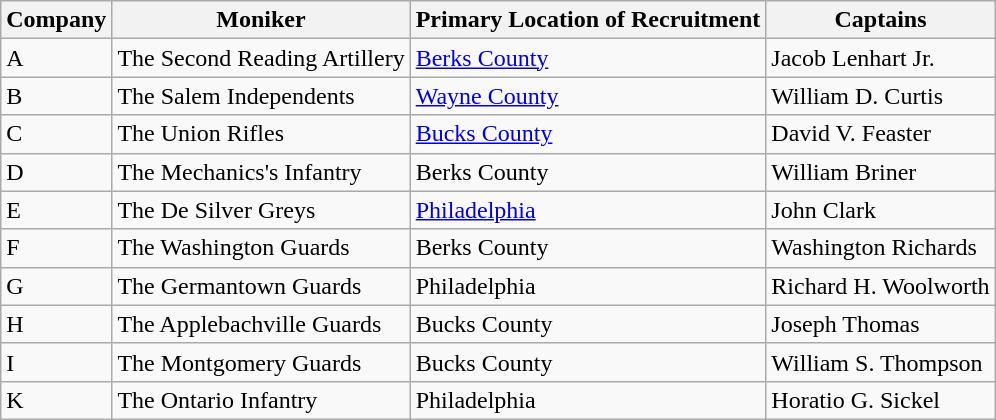<table class="wikitable">
<tr>
<th>Company</th>
<th>Moniker</th>
<th>Primary Location of Recruitment</th>
<th>Captains</th>
</tr>
<tr>
<td>A</td>
<td>The Second Reading Artillery</td>
<td><a href='#'>Berks County</a></td>
<td>Jacob Lenhart Jr.</td>
</tr>
<tr>
<td>B</td>
<td>The Salem Independents</td>
<td><a href='#'>Wayne County</a></td>
<td>William D. Curtis</td>
</tr>
<tr>
<td>C</td>
<td>The Union Rifles</td>
<td><a href='#'>Bucks County</a></td>
<td>David V. Feaster</td>
</tr>
<tr>
<td>D</td>
<td>The Mechanics's Infantry</td>
<td>Berks County</td>
<td>William Briner</td>
</tr>
<tr>
<td>E</td>
<td>The De Silver Greys</td>
<td><a href='#'>Philadelphia</a></td>
<td>John Clark</td>
</tr>
<tr>
<td>F</td>
<td>The Washington Guards</td>
<td>Berks County</td>
<td>Washington Richards</td>
</tr>
<tr>
<td>G</td>
<td>The Germantown Guards</td>
<td>Philadelphia</td>
<td>Richard H. Woolworth</td>
</tr>
<tr>
<td>H</td>
<td>The Applebachville Guards</td>
<td>Bucks County</td>
<td>Joseph Thomas</td>
</tr>
<tr>
<td>I</td>
<td>The Montgomery Guards</td>
<td>Bucks County</td>
<td>William S. Thompson</td>
</tr>
<tr>
<td>K</td>
<td>The Ontario Infantry</td>
<td>Philadelphia</td>
<td>Horatio G. Sickel</td>
</tr>
</table>
